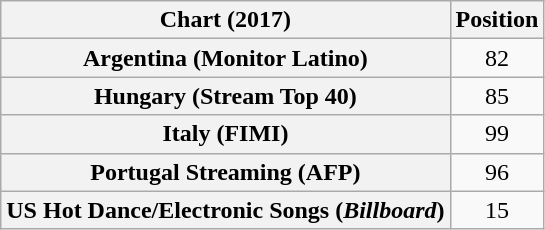<table class="wikitable sortable plainrowheaders" style="text-align:center">
<tr>
<th scope="col">Chart (2017)</th>
<th scope="col">Position</th>
</tr>
<tr>
<th scope="row">Argentina (Monitor Latino)</th>
<td>82</td>
</tr>
<tr>
<th scope="row">Hungary (Stream Top 40)</th>
<td>85</td>
</tr>
<tr>
<th scope="row">Italy (FIMI)</th>
<td>99</td>
</tr>
<tr>
<th scope="row">Portugal Streaming (AFP)</th>
<td>96</td>
</tr>
<tr>
<th scope="row">US Hot Dance/Electronic Songs (<em>Billboard</em>)</th>
<td>15</td>
</tr>
</table>
